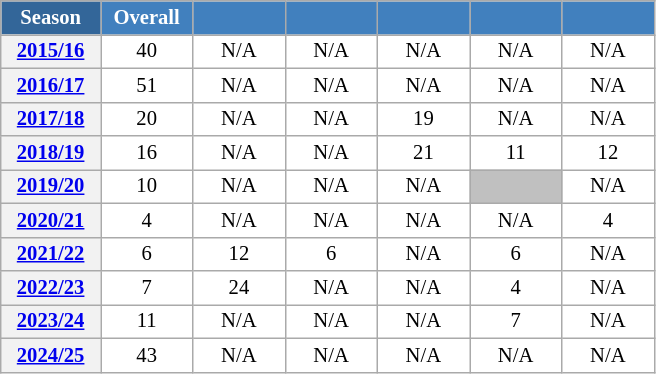<table class="wikitable" style="font-size:86%; text-align:center; border:grey solid 1px; border-collapse:collapse; background:#ffffff;">
<tr>
<th style="background-color:#369; color:white; width:60px;"> Season </th>
<th style="background-color:#4180be; color:white; width:55px;">Overall</th>
<th style="background-color:#4180be; color:white; width:55px;"></th>
<th style="background-color:#4180be; color:white; width:55px;"></th>
<th style="background-color:#4180be; color:white; width:55px;"></th>
<th style="background-color:#4180be; color:white; width:55px;"></th>
<th style="background-color:#4180be; color:white; width:55px;"></th>
</tr>
<tr>
<th scope=row align=center><a href='#'>2015/16</a></th>
<td align=center>40</td>
<td align=center>N/A</td>
<td align=center>N/A</td>
<td align=center>N/A</td>
<td align=center>N/A</td>
<td align=center>N/A</td>
</tr>
<tr>
<th scope=row align=center><a href='#'>2016/17</a></th>
<td align=center>51</td>
<td align=center>N/A</td>
<td align=center>N/A</td>
<td align=center>N/A</td>
<td align=center>N/A</td>
<td align=center>N/A</td>
</tr>
<tr>
<th scope=row align=center><a href='#'>2017/18</a></th>
<td align=center>20</td>
<td align=center>N/A</td>
<td align=center>N/A</td>
<td align=center>19</td>
<td align=center>N/A</td>
<td align=center>N/A</td>
</tr>
<tr>
<th scope=row align=center><a href='#'>2018/19</a></th>
<td align=center>16</td>
<td align=center>N/A</td>
<td align=center>N/A</td>
<td align=center>21</td>
<td align=center>11</td>
<td align=center>12</td>
</tr>
<tr>
<th scope=row align=center><a href='#'>2019/20</a></th>
<td align=center>10</td>
<td align=center>N/A</td>
<td align=center>N/A</td>
<td align=center>N/A</td>
<td align=center bgcolor=silver></td>
<td align=center>N/A</td>
</tr>
<tr>
<th scope=row align=center><a href='#'>2020/21</a></th>
<td align=center>4</td>
<td align=center>N/A</td>
<td align=center>N/A</td>
<td align=center>N/A</td>
<td align=center>N/A</td>
<td align=center>4</td>
</tr>
<tr>
<th scope=row align=center><a href='#'>2021/22</a></th>
<td align=center>6</td>
<td align=center>12</td>
<td align=center>6</td>
<td align=center>N/A</td>
<td align=center>6</td>
<td align=center>N/A</td>
</tr>
<tr>
<th scope=row align=center><a href='#'>2022/23</a></th>
<td align=center>7</td>
<td align=center>24</td>
<td align=center>N/A</td>
<td align=center>N/A</td>
<td align=center>4</td>
<td align=center>N/A</td>
</tr>
<tr>
<th scope=row align=center><a href='#'>2023/24</a></th>
<td align=center>11</td>
<td align=center>N/A</td>
<td align=center>N/A</td>
<td align=center>N/A</td>
<td align=center>7</td>
<td align=center>N/A</td>
</tr>
<tr>
<th scope=row align=center><a href='#'>2024/25</a></th>
<td align=center>43</td>
<td align=center>N/A</td>
<td align=center>N/A</td>
<td align=center>N/A</td>
<td align=center>N/A</td>
<td align=center>N/A</td>
</tr>
</table>
